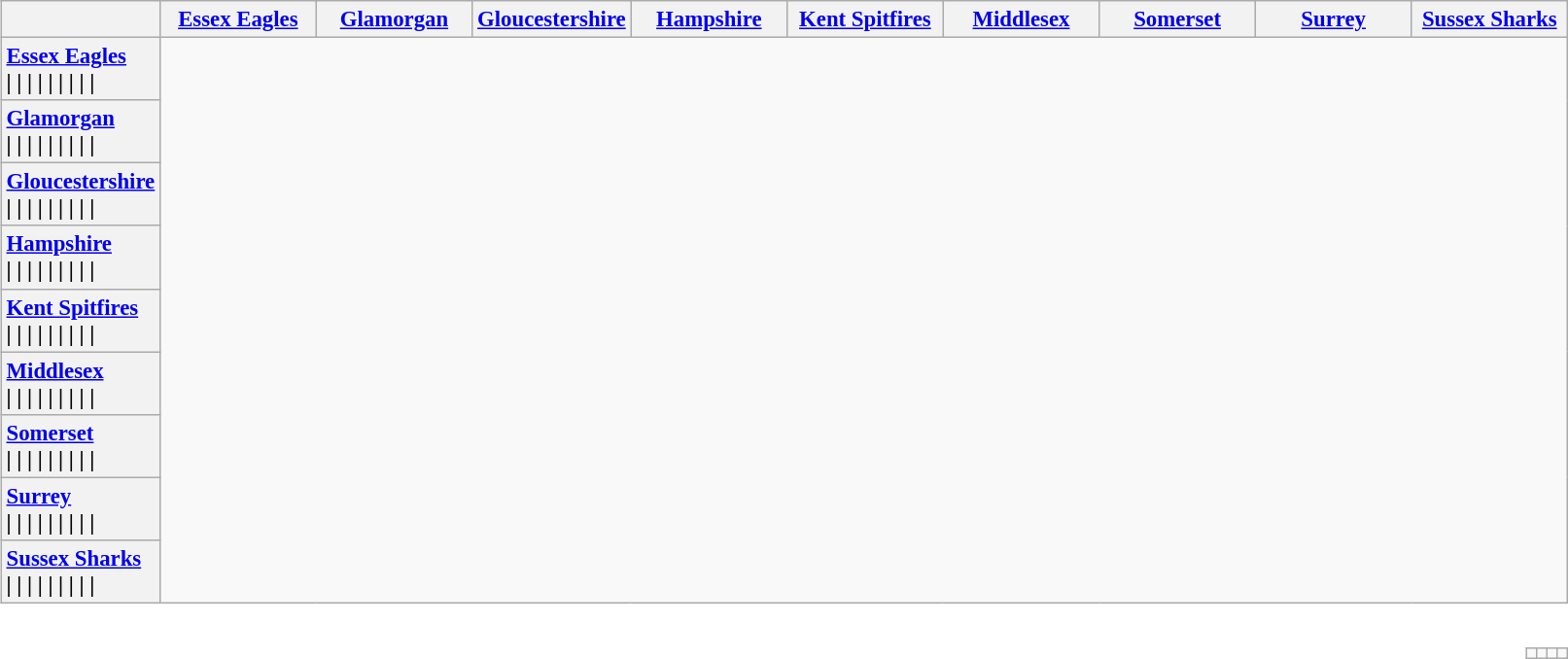<table style="padding:none; font-size:95%">
<tr>
<td colspan="3"><br><table class="wikitable" style="text-align:left">
<tr>
<th style="width:50px; text-align:center;"></th>
<th width=100><a href='#'>Essex Eagles</a></th>
<th width=100><a href='#'>Glamorgan</a></th>
<th width=100><a href='#'>Gloucestershire</a></th>
<th width=100><a href='#'>Hampshire</a></th>
<th width=100><a href='#'>Kent Spitfires</a></th>
<th width=100><a href='#'>Middlesex</a></th>
<th width=100><a href='#'>Somerset</a></th>
<th width=100><a href='#'>Surrey</a></th>
<th width=100><a href='#'>Sussex Sharks</a></th>
</tr>
<tr>
<th style="text-align:left"><a href='#'>Essex Eagles</a><br>    | 
| 
    | 
     | 
     | 
| 
 | 
   | 
   | </th>
</tr>
<tr>
<th style="text-align:left"><a href='#'>Glamorgan</a><br>    | 
| 
    | 
     | 
     | 
| 
 | 
   | 
   | </th>
</tr>
<tr>
<th style="text-align:left"><a href='#'>Gloucestershire</a><br>    | 
| 
    | 
     | 
     | 
| 
 | 
   | 
   | </th>
</tr>
<tr>
<th style="text-align:left"><a href='#'>Hampshire</a><br>    | 
| 
    | 
     | 
     | 
| 
 | 
   | 
   | </th>
</tr>
<tr>
<th style="text-align:left"><a href='#'>Kent Spitfires</a><br>    | 
| 
    | 
     | 
     | 
| 
 | 
   | 
   | </th>
</tr>
<tr>
<th style="text-align:left"><a href='#'>Middlesex</a><br>    | 
| 
    | 
     | 
     | 
| 
 | 
   | 
   | </th>
</tr>
<tr>
<th style="text-align:left"><a href='#'>Somerset</a><br>    | 
| 
    | 
     | 
     | 
| 
 | 
   | 
   | </th>
</tr>
<tr>
<th style="text-align:left"><a href='#'>Surrey</a><br>    | 
| 
    | 
     | 
     | 
| 
 | 
   | 
   | </th>
</tr>
<tr>
<th style="text-align:left"><a href='#'>Sussex Sharks</a><br>    | 
| 
    | 
     | 
     | 
| 
 | 
   | 
   | </th>
</tr>
</table>
<table class="wikitable" style="float:right">
<tr style="text-align:center">
<td></td>
<td></td>
<td></td>
<td></td>
</tr>
</table>
</td>
</tr>
</table>
